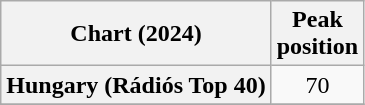<table class="wikitable plainrowheaders" style="text-align:center">
<tr>
<th scope="col">Chart (2024)</th>
<th scope="col">Peak<br>position</th>
</tr>
<tr>
<th scope="row">Hungary (Rádiós Top 40)</th>
<td>70</td>
</tr>
<tr>
</tr>
</table>
